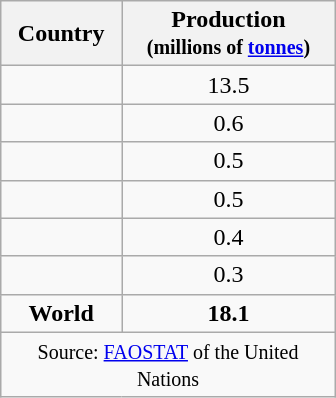<table class="wikitable" style="float:right; width:14em; text-align:center;">
<tr>
<th scope="col">Country</th>
<th scope="col">Production<br><small>(millions of <a href='#'>tonnes</a>)</small></th>
</tr>
<tr>
<td></td>
<td>13.5</td>
</tr>
<tr>
<td></td>
<td>0.6</td>
</tr>
<tr>
<td></td>
<td>0.5</td>
</tr>
<tr>
<td></td>
<td>0.5</td>
</tr>
<tr>
<td></td>
<td>0.4</td>
</tr>
<tr>
<td></td>
<td>0.3</td>
</tr>
<tr>
<td><strong>World</strong></td>
<td><strong>18.1</strong></td>
</tr>
<tr>
<td colspan="2"><small>Source: <a href='#'>FAOSTAT</a> of the United Nations</small></td>
</tr>
</table>
